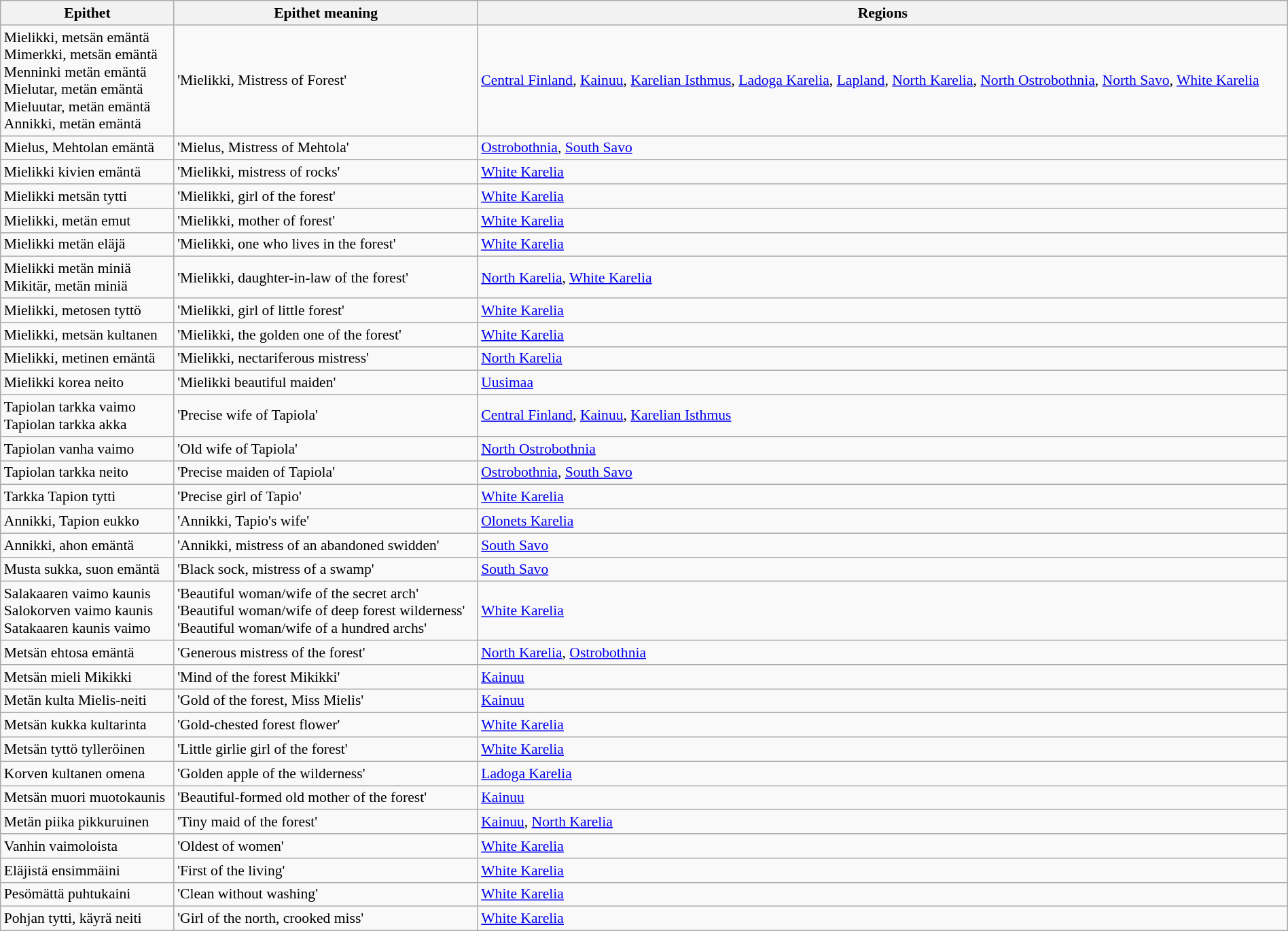<table class="wikitable sortable" style="font-size: 90%; width: 100%">
<tr>
<th>Epithet</th>
<th class="unsortable">Epithet meaning</th>
<th>Regions</th>
</tr>
<tr>
<td>Mielikki, metsän emäntä<br>Mimerkki, metsän emäntä<br>Menninki metän emäntä<br>Mielutar, metän emäntä<br>Mieluutar, metän emäntä<br>Annikki, metän emäntä</td>
<td>'Mielikki, Mistress of Forest'</td>
<td><a href='#'>Central Finland</a>, <a href='#'>Kainuu</a>, <a href='#'>Karelian Isthmus</a>, <a href='#'>Ladoga Karelia</a>, <a href='#'>Lapland</a>, <a href='#'>North Karelia</a>, <a href='#'>North Ostrobothnia</a>, <a href='#'>North Savo</a>, <a href='#'>White Karelia</a></td>
</tr>
<tr>
<td>Mielus, Mehtolan emäntä</td>
<td>'Mielus, Mistress of Mehtola'</td>
<td><a href='#'>Ostrobothnia</a>, <a href='#'>South Savo</a></td>
</tr>
<tr>
<td>Mielikki kivien emäntä</td>
<td>'Mielikki, mistress of rocks'</td>
<td><a href='#'>White Karelia</a></td>
</tr>
<tr>
<td>Mielikki metsän tytti</td>
<td>'Mielikki, girl of the forest'</td>
<td><a href='#'>White Karelia</a></td>
</tr>
<tr>
<td>Mielikki, metän emut</td>
<td>'Mielikki, mother of forest'</td>
<td><a href='#'>White Karelia</a></td>
</tr>
<tr>
<td>Mielikki metän eläjä</td>
<td>'Mielikki, one who lives in the forest'</td>
<td><a href='#'>White Karelia</a></td>
</tr>
<tr>
<td>Mielikki metän miniä<br>Mikitär, metän miniä</td>
<td>'Mielikki, daughter-in-law of the forest'</td>
<td><a href='#'>North Karelia</a>, <a href='#'>White Karelia</a></td>
</tr>
<tr>
<td>Mielikki, metosen tyttö</td>
<td>'Mielikki, girl of little forest'</td>
<td><a href='#'>White Karelia</a></td>
</tr>
<tr>
<td>Mielikki, metsän kultanen</td>
<td>'Mielikki, the golden one of the forest'</td>
<td><a href='#'>White Karelia</a></td>
</tr>
<tr>
<td>Mielikki, metinen emäntä</td>
<td>'Mielikki, nectariferous mistress'</td>
<td><a href='#'>North Karelia</a></td>
</tr>
<tr>
<td>Mielikki korea neito</td>
<td>'Mielikki beautiful maiden'</td>
<td><a href='#'>Uusimaa</a></td>
</tr>
<tr>
<td>Tapiolan tarkka vaimo<br>Tapiolan tarkka akka</td>
<td>'Precise wife of Tapiola'</td>
<td><a href='#'>Central Finland</a>, <a href='#'>Kainuu</a>, <a href='#'>Karelian Isthmus</a></td>
</tr>
<tr>
<td>Tapiolan vanha vaimo</td>
<td>'Old wife of Tapiola'</td>
<td><a href='#'>North Ostrobothnia</a></td>
</tr>
<tr>
<td>Tapiolan tarkka neito</td>
<td>'Precise maiden of Tapiola'</td>
<td><a href='#'>Ostrobothnia</a>, <a href='#'>South Savo</a></td>
</tr>
<tr>
<td>Tarkka Tapion tytti</td>
<td>'Precise girl of Tapio'</td>
<td><a href='#'>White Karelia</a></td>
</tr>
<tr>
<td>Annikki, Tapion eukko</td>
<td>'Annikki, Tapio's wife'</td>
<td><a href='#'>Olonets Karelia</a></td>
</tr>
<tr>
<td>Annikki, ahon emäntä</td>
<td>'Annikki, mistress of an abandoned swidden'</td>
<td><a href='#'>South Savo</a></td>
</tr>
<tr>
<td>Musta sukka, suon emäntä</td>
<td>'Black sock, mistress of a swamp'</td>
<td><a href='#'>South Savo</a></td>
</tr>
<tr>
<td>Salakaaren vaimo kaunis<br>Salokorven vaimo kaunis<br>Satakaaren kaunis vaimo</td>
<td>'Beautiful woman/wife of the secret arch'<br>'Beautiful woman/wife of deep forest wilderness'<br>'Beautiful woman/wife of a hundred archs'</td>
<td><a href='#'>White Karelia</a></td>
</tr>
<tr>
<td>Metsän ehtosa emäntä</td>
<td>'Generous mistress of the forest'</td>
<td><a href='#'>North Karelia</a>, <a href='#'>Ostrobothnia</a></td>
</tr>
<tr>
<td>Metsän mieli Mikikki</td>
<td>'Mind of the forest Mikikki'</td>
<td><a href='#'>Kainuu</a></td>
</tr>
<tr>
<td>Metän kulta Mielis-neiti</td>
<td>'Gold of the forest, Miss Mielis'</td>
<td><a href='#'>Kainuu</a></td>
</tr>
<tr>
<td>Metsän kukka kultarinta</td>
<td>'Gold-chested forest flower'</td>
<td><a href='#'>White Karelia</a></td>
</tr>
<tr>
<td>Metsän tyttö tylleröinen</td>
<td>'Little girlie girl of the forest'</td>
<td><a href='#'>White Karelia</a></td>
</tr>
<tr>
<td>Korven kultanen omena</td>
<td>'Golden apple of the wilderness'</td>
<td><a href='#'>Ladoga Karelia</a></td>
</tr>
<tr>
<td>Metsän muori muotokaunis</td>
<td>'Beautiful-formed old mother of the forest'</td>
<td><a href='#'>Kainuu</a></td>
</tr>
<tr>
<td>Metän piika pikkuruinen</td>
<td>'Tiny maid of the forest'</td>
<td><a href='#'>Kainuu</a>, <a href='#'>North Karelia</a></td>
</tr>
<tr>
<td>Vanhin vaimoloista</td>
<td>'Oldest of women'</td>
<td><a href='#'>White Karelia</a></td>
</tr>
<tr>
<td>Eläjistä ensimmäini</td>
<td>'First of the living'</td>
<td><a href='#'>White Karelia</a></td>
</tr>
<tr>
<td>Pesömättä puhtukaini</td>
<td>'Clean without washing'</td>
<td><a href='#'>White Karelia</a></td>
</tr>
<tr>
<td>Pohjan tytti, käyrä neiti</td>
<td>'Girl of the north, crooked miss'</td>
<td><a href='#'>White Karelia</a></td>
</tr>
</table>
